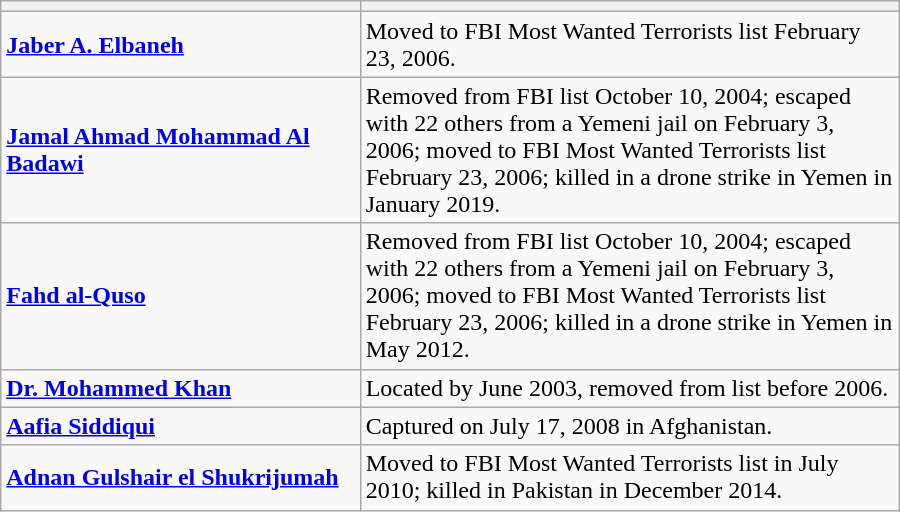<table class="wikitable" border="1" align="center" width="600px">
<tr>
<th width="40%"></th>
<th width="60%"></th>
</tr>
<tr>
<td><strong><a href='#'>Jaber A. Elbaneh</a></strong></td>
<td>Moved to FBI Most Wanted Terrorists list February 23, 2006.</td>
</tr>
<tr>
<td><strong><a href='#'>Jamal Ahmad Mohammad Al Badawi</a></strong></td>
<td>Removed from FBI list October 10, 2004; escaped with 22 others from a Yemeni jail on February 3, 2006; moved to FBI Most Wanted Terrorists list February 23, 2006; killed in a drone strike in Yemen in January 2019.</td>
</tr>
<tr>
<td><strong><a href='#'>Fahd al-Quso</a></strong></td>
<td>Removed from FBI list October 10, 2004; escaped with 22 others from a Yemeni jail on February 3, 2006; moved to FBI Most Wanted Terrorists list February 23, 2006; killed in a drone strike in Yemen in May 2012.</td>
</tr>
<tr>
<td><strong><a href='#'>Dr. Mohammed Khan</a></strong></td>
<td>Located by June 2003, removed from list before 2006.</td>
</tr>
<tr>
<td><strong><a href='#'>Aafia Siddiqui</a></strong></td>
<td>Captured on July 17, 2008 in Afghanistan.</td>
</tr>
<tr>
<td><strong><a href='#'>Adnan Gulshair el Shukrijumah</a></strong></td>
<td>Moved to FBI Most Wanted Terrorists list in July 2010; killed in Pakistan in December 2014.</td>
</tr>
</table>
